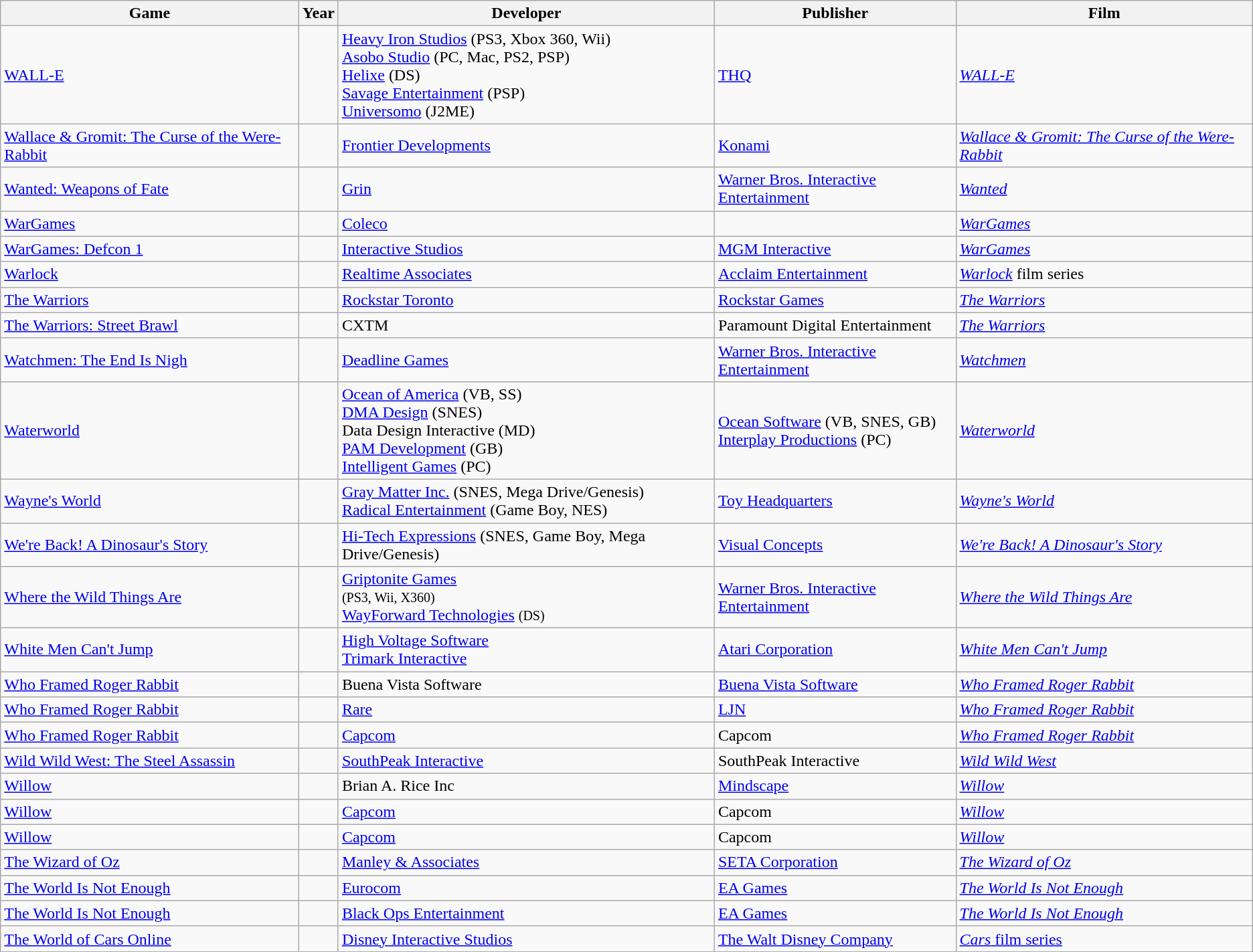<table class="wikitable sortable">
<tr>
<th>Game</th>
<th>Year</th>
<th>Developer</th>
<th>Publisher</th>
<th>Film</th>
</tr>
<tr>
<td><a href='#'>WALL-E</a></td>
<td></td>
<td><a href='#'>Heavy Iron Studios</a> (PS3, Xbox 360, Wii) <br><a href='#'>Asobo Studio</a> (PC, Mac, PS2, PSP) <br><a href='#'>Helixe</a> (DS) <br><a href='#'>Savage Entertainment</a> (PSP) <br> <a href='#'>Universomo</a> (J2ME)</td>
<td><a href='#'>THQ</a></td>
<td><em><a href='#'>WALL-E</a></em></td>
</tr>
<tr>
<td><a href='#'>Wallace & Gromit: The Curse of the Were-Rabbit</a></td>
<td></td>
<td><a href='#'>Frontier Developments</a></td>
<td><a href='#'>Konami</a></td>
<td><em><a href='#'>Wallace & Gromit: The Curse of the Were-Rabbit</a></em></td>
</tr>
<tr>
<td><a href='#'>Wanted: Weapons of Fate</a></td>
<td></td>
<td><a href='#'>Grin</a></td>
<td><a href='#'>Warner Bros. Interactive Entertainment</a></td>
<td><em><a href='#'>Wanted</a></em></td>
</tr>
<tr>
<td><a href='#'>WarGames</a></td>
<td></td>
<td><a href='#'>Coleco</a></td>
<td></td>
<td><em><a href='#'>WarGames</a></em></td>
</tr>
<tr>
<td><a href='#'>WarGames: Defcon 1</a></td>
<td></td>
<td><a href='#'>Interactive Studios</a></td>
<td><a href='#'>MGM Interactive</a> <br></td>
<td><em><a href='#'>WarGames</a></em></td>
</tr>
<tr>
<td><a href='#'>Warlock</a></td>
<td></td>
<td><a href='#'>Realtime Associates</a></td>
<td><a href='#'>Acclaim Entertainment</a></td>
<td><em><a href='#'>Warlock</a></em> film series</td>
</tr>
<tr>
<td><a href='#'>The Warriors</a></td>
<td></td>
<td><a href='#'>Rockstar Toronto</a></td>
<td><a href='#'>Rockstar Games</a></td>
<td><em><a href='#'>The Warriors</a></em></td>
</tr>
<tr>
<td><a href='#'>The Warriors: Street Brawl</a></td>
<td></td>
<td>CXTM</td>
<td>Paramount Digital Entertainment</td>
<td><em><a href='#'>The Warriors</a></em></td>
</tr>
<tr>
<td><a href='#'>Watchmen: The End Is Nigh</a></td>
<td></td>
<td><a href='#'>Deadline Games</a></td>
<td><a href='#'>Warner Bros. Interactive Entertainment</a></td>
<td><em><a href='#'>Watchmen</a></em></td>
</tr>
<tr>
<td><a href='#'>Waterworld</a></td>
<td></td>
<td><a href='#'>Ocean of America</a> (VB, SS)<br><a href='#'>DMA Design</a> (SNES)<br>Data Design Interactive (MD)<br><a href='#'>PAM Development</a> (GB)<br><a href='#'>Intelligent Games</a> (PC)</td>
<td><a href='#'>Ocean Software</a> (VB, SNES, GB)<br><a href='#'>Interplay Productions</a> (PC)</td>
<td><em><a href='#'>Waterworld</a></em></td>
</tr>
<tr>
<td><a href='#'>Wayne's World</a></td>
<td></td>
<td><a href='#'>Gray Matter Inc.</a> (SNES, Mega Drive/Genesis)<br> <a href='#'>Radical Entertainment</a> (Game Boy, NES)</td>
<td><a href='#'>Toy Headquarters</a></td>
<td><em><a href='#'>Wayne's World</a></em></td>
</tr>
<tr>
<td><a href='#'>We're Back! A Dinosaur's Story</a></td>
<td></td>
<td><a href='#'>Hi-Tech Expressions</a> (SNES, Game Boy, Mega Drive/Genesis)</td>
<td><a href='#'>Visual Concepts</a></td>
<td><em><a href='#'>We're Back! A Dinosaur's Story</a></em></td>
</tr>
<tr>
<td><a href='#'>Where the Wild Things Are</a></td>
<td></td>
<td><a href='#'>Griptonite Games</a><br><small>(PS3, Wii, X360)</small><br><a href='#'>WayForward Technologies</a> <small>(DS)</small></td>
<td><a href='#'>Warner Bros. Interactive Entertainment</a></td>
<td><em><a href='#'>Where the Wild Things Are</a></em></td>
</tr>
<tr>
<td><a href='#'>White Men Can't Jump</a></td>
<td></td>
<td><a href='#'>High Voltage Software</a><br><a href='#'>Trimark Interactive</a></td>
<td><a href='#'>Atari Corporation</a></td>
<td><em><a href='#'>White Men Can't Jump</a></em></td>
</tr>
<tr>
<td><a href='#'>Who Framed Roger Rabbit</a></td>
<td></td>
<td>Buena Vista Software</td>
<td><a href='#'>Buena Vista Software</a></td>
<td><em><a href='#'>Who Framed Roger Rabbit</a></em></td>
</tr>
<tr>
<td><a href='#'>Who Framed Roger Rabbit</a></td>
<td></td>
<td><a href='#'>Rare</a></td>
<td><a href='#'>LJN</a></td>
<td><em><a href='#'>Who Framed Roger Rabbit</a></em></td>
</tr>
<tr>
<td><a href='#'>Who Framed Roger Rabbit</a></td>
<td></td>
<td><a href='#'>Capcom</a></td>
<td>Capcom</td>
<td><em><a href='#'>Who Framed Roger Rabbit</a></em></td>
</tr>
<tr>
<td><a href='#'>Wild Wild West: The Steel Assassin</a></td>
<td></td>
<td><a href='#'>SouthPeak Interactive</a></td>
<td>SouthPeak Interactive</td>
<td><em><a href='#'>Wild Wild West</a></em></td>
</tr>
<tr>
<td><a href='#'>Willow</a></td>
<td></td>
<td>Brian A. Rice Inc</td>
<td><a href='#'>Mindscape</a></td>
<td><em><a href='#'>Willow</a></em></td>
</tr>
<tr>
<td><a href='#'>Willow</a></td>
<td></td>
<td><a href='#'>Capcom</a></td>
<td>Capcom</td>
<td><em><a href='#'>Willow</a></em></td>
</tr>
<tr>
<td><a href='#'>Willow</a></td>
<td></td>
<td><a href='#'>Capcom</a></td>
<td>Capcom</td>
<td><em><a href='#'>Willow</a></em></td>
</tr>
<tr>
<td><a href='#'>The Wizard of Oz</a></td>
<td></td>
<td><a href='#'>Manley & Associates</a></td>
<td><a href='#'>SETA Corporation</a></td>
<td><em><a href='#'>The Wizard of Oz</a></em></td>
</tr>
<tr>
<td><a href='#'>The World Is Not Enough</a></td>
<td></td>
<td><a href='#'>Eurocom</a></td>
<td><a href='#'>EA Games</a></td>
<td><em><a href='#'>The World Is Not Enough</a></em></td>
</tr>
<tr>
<td><a href='#'>The World Is Not Enough</a></td>
<td></td>
<td><a href='#'>Black Ops Entertainment</a></td>
<td><a href='#'>EA Games</a></td>
<td><em><a href='#'>The World Is Not Enough</a></em></td>
</tr>
<tr>
<td><a href='#'>The World of Cars Online</a></td>
<td></td>
<td><a href='#'>Disney Interactive Studios</a></td>
<td><a href='#'>The Walt Disney Company</a></td>
<td><a href='#'><em>Cars</em> film series</a></td>
</tr>
</table>
